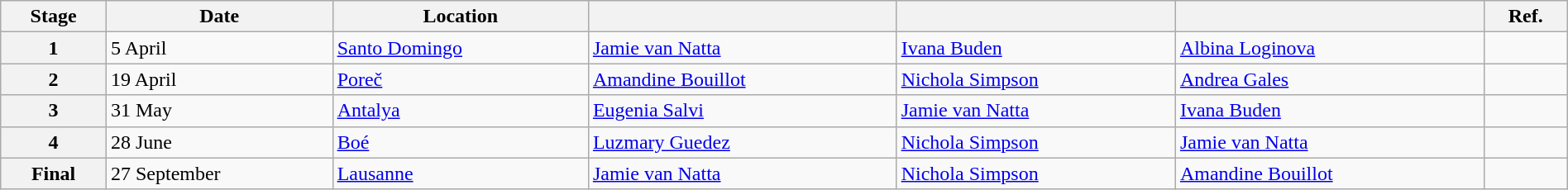<table class="wikitable" style="width:100%">
<tr>
<th>Stage</th>
<th>Date</th>
<th>Location</th>
<th></th>
<th></th>
<th></th>
<th>Ref.</th>
</tr>
<tr>
<th>1</th>
<td>5 April</td>
<td> <a href='#'>Santo Domingo</a></td>
<td> <a href='#'>Jamie van Natta</a></td>
<td> <a href='#'>Ivana Buden</a></td>
<td> <a href='#'>Albina Loginova</a></td>
<td></td>
</tr>
<tr>
<th>2</th>
<td>19 April</td>
<td> <a href='#'>Poreč</a></td>
<td> <a href='#'>Amandine Bouillot</a></td>
<td> <a href='#'>Nichola Simpson</a></td>
<td> <a href='#'>Andrea Gales</a></td>
<td></td>
</tr>
<tr>
<th>3</th>
<td>31 May</td>
<td> <a href='#'>Antalya</a></td>
<td> <a href='#'>Eugenia Salvi</a></td>
<td> <a href='#'>Jamie van Natta</a></td>
<td> <a href='#'>Ivana Buden</a></td>
<td></td>
</tr>
<tr>
<th>4</th>
<td>28 June</td>
<td> <a href='#'>Boé</a></td>
<td> <a href='#'>Luzmary Guedez</a></td>
<td> <a href='#'>Nichola Simpson</a></td>
<td> <a href='#'>Jamie van Natta</a></td>
<td></td>
</tr>
<tr>
<th>Final</th>
<td>27 September</td>
<td> <a href='#'>Lausanne</a></td>
<td> <a href='#'>Jamie van Natta</a></td>
<td> <a href='#'>Nichola Simpson</a></td>
<td> <a href='#'>Amandine Bouillot</a></td>
<td></td>
</tr>
</table>
